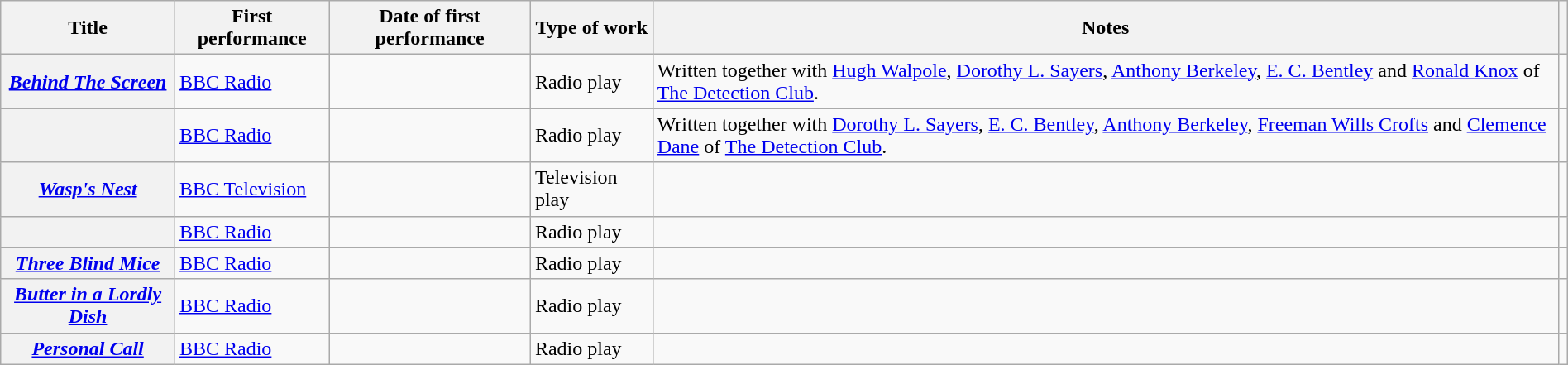<table class="wikitable plainrowheaders sortable" style="margin-right: 0;">
<tr>
<th scope="col">Title</th>
<th scope="col">First performance</th>
<th scope="col">Date of first performance</th>
<th scope="col">Type of work</th>
<th scope="col" class="unsortable">Notes</th>
<th scope="col" class="unsortable"></th>
</tr>
<tr>
<th scope="row"><em><a href='#'>Behind The Screen</a></em></th>
<td><a href='#'>BBC Radio</a></td>
<td></td>
<td>Radio play</td>
<td>Written together with <a href='#'>Hugh Walpole</a>, <a href='#'>Dorothy L. Sayers</a>, <a href='#'>Anthony Berkeley</a>, <a href='#'>E. C. Bentley</a> and <a href='#'>Ronald Knox</a> of <a href='#'>The Detection Club</a>.</td>
<td style="text-align: center;"></td>
</tr>
<tr>
<th scope="row"></th>
<td><a href='#'>BBC Radio</a></td>
<td></td>
<td>Radio play</td>
<td>Written together with <a href='#'>Dorothy L. Sayers</a>, <a href='#'>E. C. Bentley</a>, <a href='#'>Anthony Berkeley</a>, <a href='#'>Freeman Wills Crofts</a> and <a href='#'>Clemence Dane</a> of <a href='#'>The Detection Club</a>.</td>
<td style="text-align: center;"></td>
</tr>
<tr>
<th scope="row"><em><a href='#'>Wasp's Nest</a></em></th>
<td><a href='#'>BBC Television</a></td>
<td></td>
<td>Television play</td>
<td></td>
<td style="text-align: center;"></td>
</tr>
<tr>
<th scope="row"></th>
<td><a href='#'>BBC Radio</a></td>
<td></td>
<td>Radio play</td>
<td></td>
<td style="text-align: center;"></td>
</tr>
<tr>
<th scope="row"><em><a href='#'>Three Blind Mice</a></em></th>
<td><a href='#'>BBC Radio</a></td>
<td></td>
<td>Radio play</td>
<td></td>
<td style="text-align: center;"></td>
</tr>
<tr>
<th scope="row"><em><a href='#'>Butter in a Lordly Dish</a></em></th>
<td><a href='#'>BBC Radio</a></td>
<td></td>
<td>Radio play</td>
<td></td>
<td style="text-align: center;"></td>
</tr>
<tr>
<th scope="row"><em><a href='#'>Personal Call</a></em></th>
<td><a href='#'>BBC Radio</a></td>
<td></td>
<td>Radio play</td>
<td></td>
<td style="text-align: center;"></td>
</tr>
</table>
